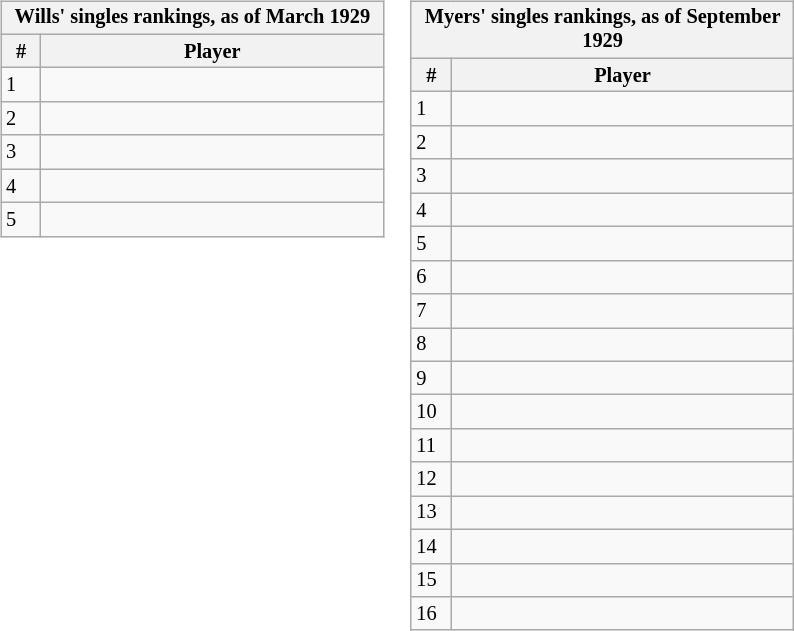<table>
<tr valign=top>
<td><br><table class="wikitable" style="font-size:85%;">
<tr>
<th colspan="3">Wills' singles rankings, as of March 1929</th>
</tr>
<tr>
<th width=20>#</th>
<th width=222>Player</th>
</tr>
<tr>
<td>1</td>
<td align=left></td>
</tr>
<tr>
<td>2</td>
<td align=left></td>
</tr>
<tr>
<td>3</td>
<td align=left></td>
</tr>
<tr>
<td>4</td>
<td align=left></td>
</tr>
<tr>
<td>5</td>
<td align=left></td>
</tr>
</table>
</td>
<td><br><table class="wikitable" style="font-size:85%;">
<tr>
<th colspan="3">Myers' singles rankings, as of September 1929</th>
</tr>
<tr>
<th width=20>#</th>
<th width=222>Player</th>
</tr>
<tr>
<td>1</td>
<td align=left></td>
</tr>
<tr>
<td>2</td>
<td align=left></td>
</tr>
<tr>
<td>3</td>
<td align=left></td>
</tr>
<tr>
<td>4</td>
<td align=left></td>
</tr>
<tr>
<td>5</td>
<td align=left></td>
</tr>
<tr>
<td>6</td>
<td align=left></td>
</tr>
<tr>
<td>7</td>
<td align=left></td>
</tr>
<tr>
<td>8</td>
<td align=left></td>
</tr>
<tr>
<td>9</td>
<td align=left></td>
</tr>
<tr>
<td>10</td>
<td align=left></td>
</tr>
<tr>
<td>11</td>
<td align=left></td>
</tr>
<tr>
<td>12</td>
<td align=left></td>
</tr>
<tr>
<td>13</td>
<td align=left></td>
</tr>
<tr>
<td>14</td>
<td align=left></td>
</tr>
<tr>
<td>15</td>
<td align=left></td>
</tr>
<tr>
<td>16</td>
<td align=left></td>
</tr>
</table>
</td>
<td></td>
</tr>
</table>
